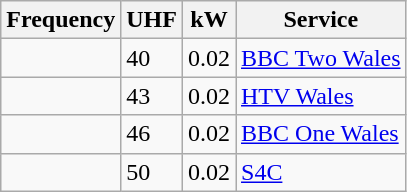<table class="wikitable sortable">
<tr>
<th>Frequency</th>
<th>UHF</th>
<th>kW</th>
<th>Service</th>
</tr>
<tr>
<td></td>
<td>40</td>
<td>0.02</td>
<td><a href='#'>BBC Two Wales</a></td>
</tr>
<tr>
<td></td>
<td>43</td>
<td>0.02</td>
<td><a href='#'>HTV Wales</a></td>
</tr>
<tr>
<td></td>
<td>46</td>
<td>0.02</td>
<td><a href='#'>BBC One Wales</a></td>
</tr>
<tr>
<td></td>
<td>50</td>
<td>0.02</td>
<td><a href='#'>S4C</a></td>
</tr>
</table>
